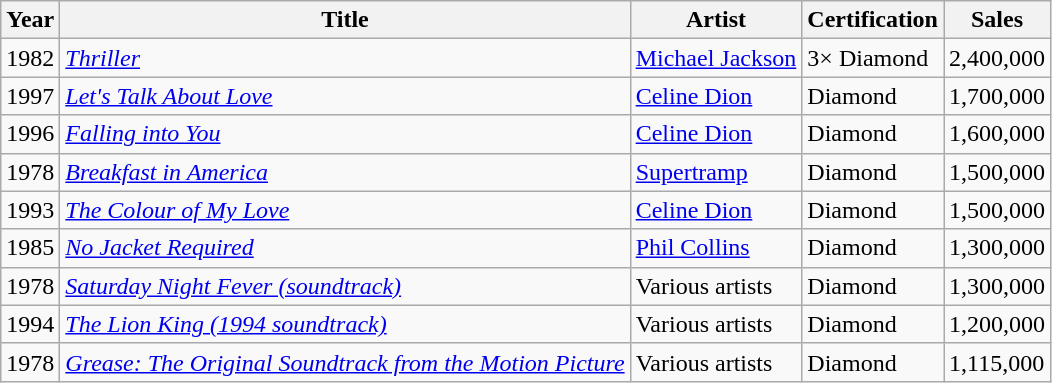<table class="wikitable">
<tr>
<th>Year</th>
<th>Title</th>
<th>Artist</th>
<th>Certification</th>
<th>Sales</th>
</tr>
<tr>
<td>1982</td>
<td><em><a href='#'>Thriller</a></em></td>
<td><a href='#'>Michael Jackson</a></td>
<td>3× Diamond</td>
<td>2,400,000</td>
</tr>
<tr>
<td>1997</td>
<td><em><a href='#'>Let's Talk About Love</a></em></td>
<td><a href='#'>Celine Dion</a></td>
<td>Diamond</td>
<td>1,700,000</td>
</tr>
<tr>
<td>1996</td>
<td><em><a href='#'>Falling into You</a></em></td>
<td><a href='#'>Celine Dion</a></td>
<td>Diamond</td>
<td>1,600,000</td>
</tr>
<tr>
<td>1978</td>
<td><em><a href='#'>Breakfast in America</a></em></td>
<td><a href='#'>Supertramp</a></td>
<td>Diamond</td>
<td>1,500,000</td>
</tr>
<tr>
<td>1993</td>
<td><em><a href='#'>The Colour of My Love</a></em></td>
<td><a href='#'>Celine Dion</a></td>
<td>Diamond</td>
<td>1,500,000</td>
</tr>
<tr>
<td>1985</td>
<td><em><a href='#'>No Jacket Required</a></em></td>
<td><a href='#'>Phil Collins</a></td>
<td>Diamond</td>
<td>1,300,000</td>
</tr>
<tr>
<td>1978</td>
<td><em><a href='#'>Saturday Night Fever (soundtrack)</a></em></td>
<td>Various artists</td>
<td>Diamond</td>
<td>1,300,000</td>
</tr>
<tr>
<td>1994</td>
<td><em><a href='#'>The Lion King (1994 soundtrack)</a></em></td>
<td>Various artists</td>
<td>Diamond</td>
<td>1,200,000</td>
</tr>
<tr>
<td>1978</td>
<td><em><a href='#'>Grease: The Original Soundtrack from the Motion Picture</a></em></td>
<td>Various artists</td>
<td>Diamond</td>
<td>1,115,000</td>
</tr>
</table>
